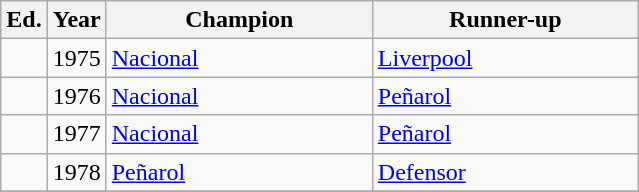<table class="wikitable sortable" style="text-align:left">
<tr>
<th width=px>Ed.</th>
<th width=>Year</th>
<th width=170px>Champion</th>
<th width=170px>Runner-up</th>
</tr>
<tr>
<td></td>
<td>1975</td>
<td><a href='#'>Nacional</a></td>
<td><a href='#'>Liverpool</a></td>
</tr>
<tr>
<td></td>
<td>1976</td>
<td><a href='#'>Nacional</a></td>
<td><a href='#'>Peñarol</a></td>
</tr>
<tr>
<td></td>
<td>1977</td>
<td><a href='#'>Nacional</a></td>
<td><a href='#'>Peñarol</a></td>
</tr>
<tr>
<td></td>
<td>1978</td>
<td><a href='#'>Peñarol</a></td>
<td><a href='#'>Defensor</a></td>
</tr>
<tr>
</tr>
</table>
